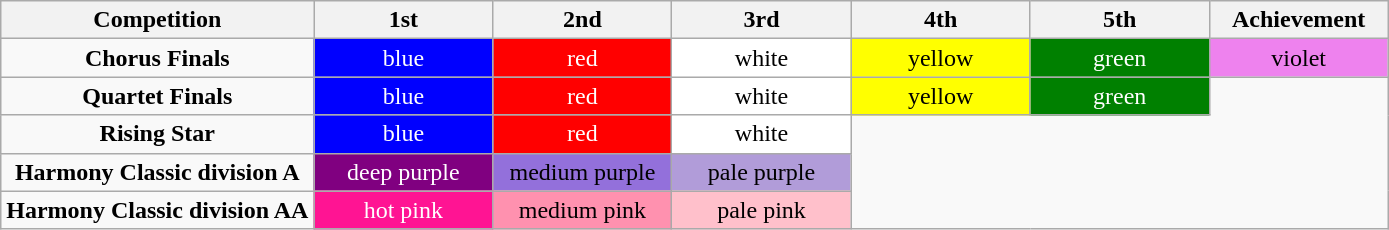<table class="wikitable" style="text-align:center;">
<tr>
<th>Competition</th>
<th>1st</th>
<th>2nd</th>
<th>3rd</th>
<th>4th</th>
<th>5th</th>
<th>Achievement</th>
</tr>
<tr>
<td><strong>Chorus Finals</strong></td>
<td style="background: blue; width:7em; color:#fff;">blue</td>
<td style="background: red; width:7em; color:#fff;">red</td>
<td style="background: white; width:7em;">white</td>
<td style="background: yellow; width:7em;">yellow</td>
<td style="background: green; width:7em; color:#fff;">green</td>
<td style="background: violet; width:7em;">violet</td>
</tr>
<tr>
<td><strong>Quartet Finals</strong></td>
<td style="background: blue; color:#fff;">blue</td>
<td style="background: red; color:#fff;">red</td>
<td style="background: white;">white</td>
<td style="background: yellow;">yellow</td>
<td style="background: green; color:#fff;">green</td>
</tr>
<tr>
<td><strong>Rising Star</strong></td>
<td style="background: blue; color:#fff;">blue</td>
<td style="background: red; color:#fff;">red</td>
<td style="background: white;">white</td>
</tr>
<tr>
<td><strong>Harmony Classic division A</strong></td>
<td style="background: #800080; color:#fff;">deep purple</td>
<td style="background: #9370DB;">medium purple</td>
<td style="background: #B19CD9;">pale purple</td>
</tr>
<tr>
<td><strong>Harmony Classic division AA</strong></td>
<td style="background: #FF1493; color:#fff;">hot pink</td>
<td style="background: #FF91AF;">medium pink</td>
<td style="background: pink;">pale pink</td>
</tr>
</table>
